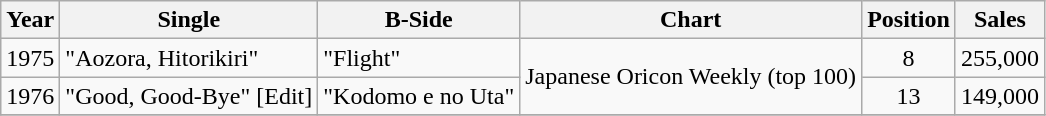<table class="wikitable" border="1">
<tr>
<th>Year</th>
<th>Single</th>
<th>B-Side</th>
<th>Chart</th>
<th>Position</th>
<th>Sales</th>
</tr>
<tr>
<td>1975</td>
<td>"Aozora, Hitorikiri"</td>
<td>"Flight"</td>
<td rowspan=2>Japanese Oricon Weekly (top 100)</td>
<td align="center">8</td>
<td align="center">255,000</td>
</tr>
<tr>
<td>1976</td>
<td>"Good, Good-Bye" [Edit]</td>
<td>"Kodomo e no Uta"</td>
<td align="center">13</td>
<td align="center">149,000</td>
</tr>
<tr>
</tr>
</table>
